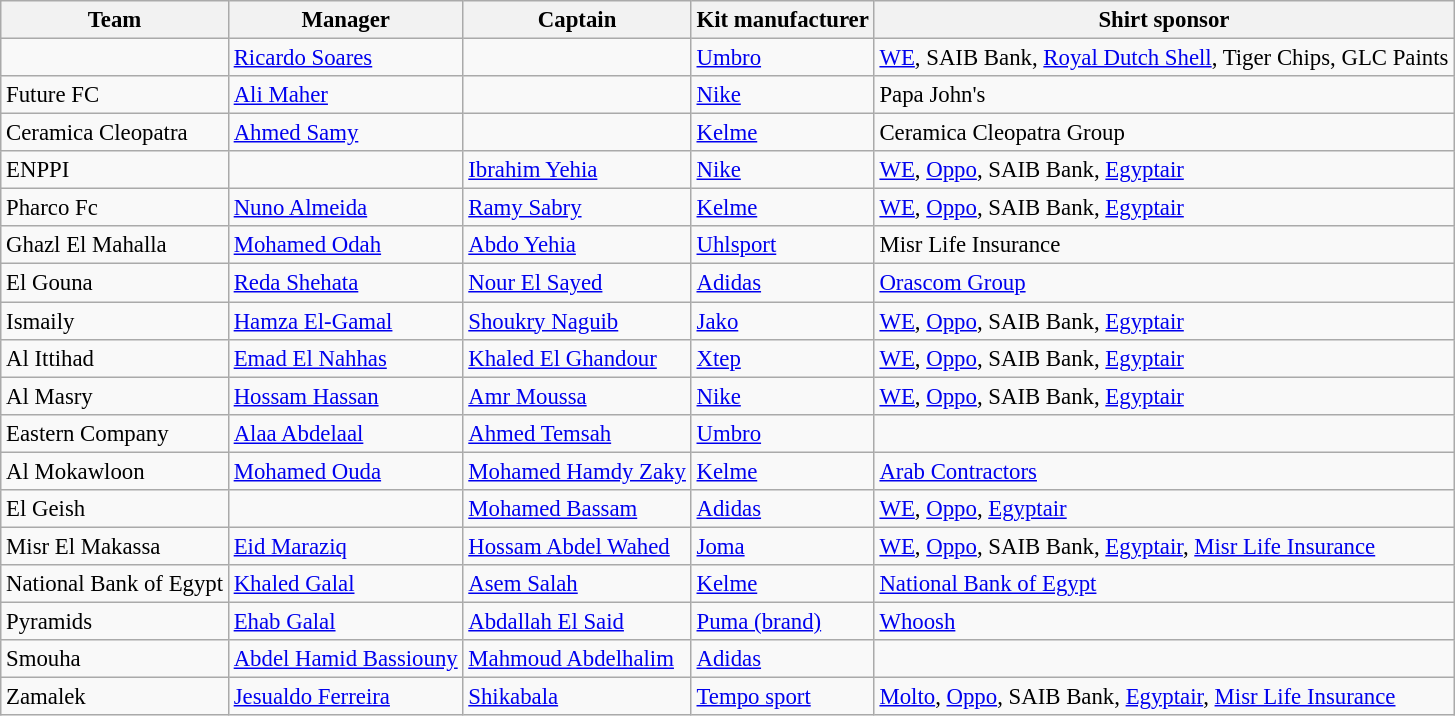<table class="wikitable sortable" style="text-align:left; font-size:95%">
<tr>
<th>Team</th>
<th>Manager</th>
<th>Captain</th>
<th>Kit manufacturer</th>
<th>Shirt sponsor</th>
</tr>
<tr>
<td></td>
<td> <a href='#'>Ricardo Soares</a></td>
<td></td>
<td> <a href='#'>Umbro</a></td>
<td><a href='#'>WE</a>, SAIB Bank, <a href='#'>Royal Dutch Shell</a>, Tiger Chips, GLC Paints</td>
</tr>
<tr>
<td>Future FC</td>
<td> <a href='#'>Ali Maher</a></td>
<td></td>
<td> <a href='#'>Nike</a></td>
<td>Papa John's</td>
</tr>
<tr>
<td>Ceramica Cleopatra</td>
<td> <a href='#'>Ahmed Samy</a></td>
<td></td>
<td> <a href='#'>Kelme</a></td>
<td>Ceramica Cleopatra Group</td>
</tr>
<tr>
<td>ENPPI</td>
<td></td>
<td> <a href='#'>Ibrahim Yehia</a></td>
<td> <a href='#'>Nike</a></td>
<td><a href='#'>WE</a>, <a href='#'>Oppo</a>, SAIB Bank, <a href='#'>Egyptair</a></td>
</tr>
<tr>
<td>Pharco Fc</td>
<td> <a href='#'>Nuno Almeida</a></td>
<td> <a href='#'>Ramy Sabry</a></td>
<td> <a href='#'>Kelme</a></td>
<td><a href='#'>WE</a>, <a href='#'>Oppo</a>, SAIB Bank, <a href='#'>Egyptair</a></td>
</tr>
<tr>
<td>Ghazl El Mahalla</td>
<td> <a href='#'>Mohamed Odah</a></td>
<td> <a href='#'>Abdo Yehia</a></td>
<td> <a href='#'>Uhlsport</a></td>
<td>Misr Life Insurance</td>
</tr>
<tr>
<td>El Gouna</td>
<td> <a href='#'>Reda Shehata</a></td>
<td> <a href='#'>Nour El Sayed</a></td>
<td> <a href='#'>Adidas</a></td>
<td><a href='#'>Orascom Group</a></td>
</tr>
<tr>
<td>Ismaily</td>
<td> <a href='#'>Hamza El-Gamal</a></td>
<td> <a href='#'>Shoukry Naguib</a></td>
<td> <a href='#'>Jako</a></td>
<td><a href='#'>WE</a>, <a href='#'>Oppo</a>, SAIB Bank, <a href='#'>Egyptair</a></td>
</tr>
<tr>
<td>Al Ittihad</td>
<td> <a href='#'>Emad El Nahhas</a></td>
<td> <a href='#'>Khaled El Ghandour</a></td>
<td> <a href='#'>Xtep</a></td>
<td><a href='#'>WE</a>, <a href='#'>Oppo</a>, SAIB Bank, <a href='#'>Egyptair</a></td>
</tr>
<tr>
<td>Al Masry</td>
<td> <a href='#'>Hossam Hassan</a></td>
<td> <a href='#'>Amr Moussa</a></td>
<td> <a href='#'>Nike</a></td>
<td><a href='#'>WE</a>, <a href='#'>Oppo</a>, SAIB Bank, <a href='#'>Egyptair</a></td>
</tr>
<tr>
<td>Eastern Company</td>
<td> <a href='#'>Alaa Abdelaal</a></td>
<td> <a href='#'>Ahmed Temsah</a></td>
<td> <a href='#'>Umbro</a></td>
<td></td>
</tr>
<tr>
<td>Al Mokawloon</td>
<td> <a href='#'>Mohamed Ouda</a></td>
<td> <a href='#'>Mohamed Hamdy Zaky</a></td>
<td> <a href='#'>Kelme</a></td>
<td><a href='#'>Arab Contractors</a></td>
</tr>
<tr>
<td>El Geish</td>
<td> <a href='#'></a></td>
<td> <a href='#'>Mohamed Bassam</a></td>
<td> <a href='#'>Adidas</a></td>
<td><a href='#'>WE</a>, <a href='#'>Oppo</a>, <a href='#'>Egyptair</a></td>
</tr>
<tr>
<td>Misr El Makassa</td>
<td> <a href='#'>Eid Maraziq</a></td>
<td> <a href='#'>Hossam Abdel Wahed</a></td>
<td> <a href='#'>Joma</a></td>
<td><a href='#'>WE</a>, <a href='#'>Oppo</a>, SAIB Bank, <a href='#'>Egyptair</a>, <a href='#'>Misr Life Insurance</a></td>
</tr>
<tr>
<td>National Bank of Egypt</td>
<td> <a href='#'>Khaled Galal</a></td>
<td> <a href='#'>Asem Salah</a></td>
<td> <a href='#'>Kelme</a></td>
<td><a href='#'>National Bank of Egypt</a></td>
</tr>
<tr>
<td>Pyramids</td>
<td> <a href='#'>Ehab Galal</a></td>
<td> <a href='#'>Abdallah El Said</a></td>
<td> <a href='#'>Puma (brand)</a></td>
<td><a href='#'>Whoosh</a></td>
</tr>
<tr>
<td>Smouha</td>
<td> <a href='#'>Abdel Hamid Bassiouny</a></td>
<td> <a href='#'>Mahmoud Abdelhalim</a></td>
<td> <a href='#'>Adidas</a></td>
<td></td>
</tr>
<tr>
<td>Zamalek</td>
<td> <a href='#'>Jesualdo Ferreira</a></td>
<td> <a href='#'>Shikabala</a></td>
<td> <a href='#'>Tempo sport</a></td>
<td><a href='#'>Molto</a>, <a href='#'>Oppo</a>, SAIB Bank, <a href='#'>Egyptair</a>, <a href='#'>Misr Life Insurance</a></td>
</tr>
</table>
